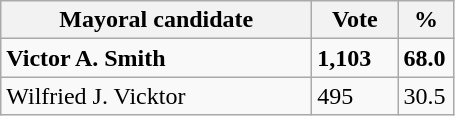<table class="wikitable">
<tr>
<th width="200px">Mayoral candidate</th>
<th width="50px">Vote</th>
<th width="30px">%</th>
</tr>
<tr>
<td><strong>Victor A. Smith</strong> </td>
<td><strong>1,103</strong></td>
<td><strong>68.0</strong></td>
</tr>
<tr>
<td>Wilfried J. Vicktor</td>
<td>495</td>
<td>30.5</td>
</tr>
</table>
